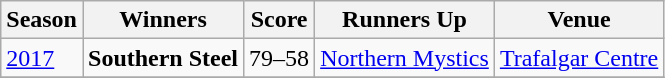<table class="wikitable collapsible">
<tr>
<th>Season</th>
<th>Winners</th>
<th>Score</th>
<th>Runners Up</th>
<th>Venue</th>
</tr>
<tr>
<td><a href='#'>2017</a></td>
<td><strong>Southern Steel</strong></td>
<td>79–58</td>
<td><a href='#'>Northern Mystics</a></td>
<td><a href='#'>Trafalgar Centre</a></td>
</tr>
<tr>
</tr>
</table>
